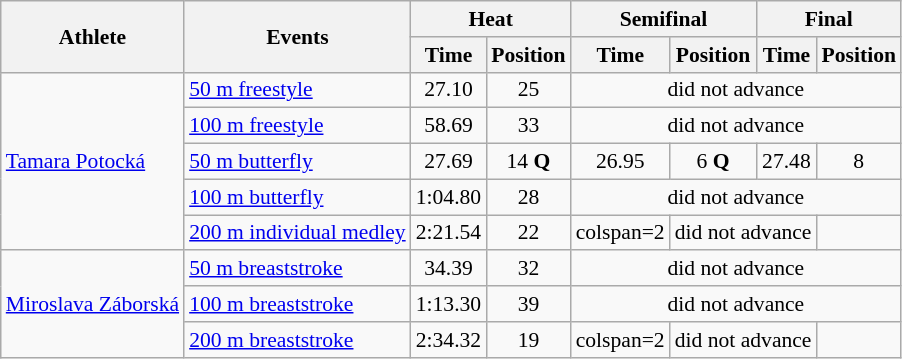<table class="wikitable" border="1" style="font-size:90%">
<tr>
<th rowspan=2>Athlete</th>
<th rowspan=2>Events</th>
<th colspan=2>Heat</th>
<th colspan=2>Semifinal</th>
<th colspan=2>Final</th>
</tr>
<tr>
<th>Time</th>
<th>Position</th>
<th>Time</th>
<th>Position</th>
<th>Time</th>
<th>Position</th>
</tr>
<tr align=center>
<td align=left rowspan=5><a href='#'>Tamara Potocká</a></td>
<td align=left><a href='#'>50 m freestyle</a></td>
<td>27.10</td>
<td>25</td>
<td colspan=4>did not advance</td>
</tr>
<tr align=center>
<td align=left><a href='#'>100 m freestyle</a></td>
<td>58.69</td>
<td>33</td>
<td colspan=4>did not advance</td>
</tr>
<tr align=center>
<td align=left><a href='#'>50 m butterfly</a></td>
<td>27.69</td>
<td>14 <strong>Q</strong></td>
<td>26.95</td>
<td>6 <strong>Q</strong></td>
<td>27.48</td>
<td>8</td>
</tr>
<tr align=center>
<td align=left><a href='#'>100 m butterfly</a></td>
<td>1:04.80</td>
<td>28</td>
<td colspan=4>did not advance</td>
</tr>
<tr align=center>
<td align=left><a href='#'>200 m individual medley</a></td>
<td>2:21.54</td>
<td>22</td>
<td>colspan=2 </td>
<td colspan=2>did not advance</td>
</tr>
<tr align=center>
<td align=left rowspan=3><a href='#'>Miroslava Záborská</a></td>
<td align=left><a href='#'>50 m breaststroke</a></td>
<td>34.39</td>
<td>32</td>
<td colspan=4>did not advance</td>
</tr>
<tr align=center>
<td align=left><a href='#'>100 m breaststroke</a></td>
<td>1:13.30</td>
<td>39</td>
<td colspan=4>did not advance</td>
</tr>
<tr align=center>
<td align=left><a href='#'>200 m breaststroke</a></td>
<td>2:34.32</td>
<td>19</td>
<td>colspan=2 </td>
<td colspan=2>did not advance</td>
</tr>
</table>
